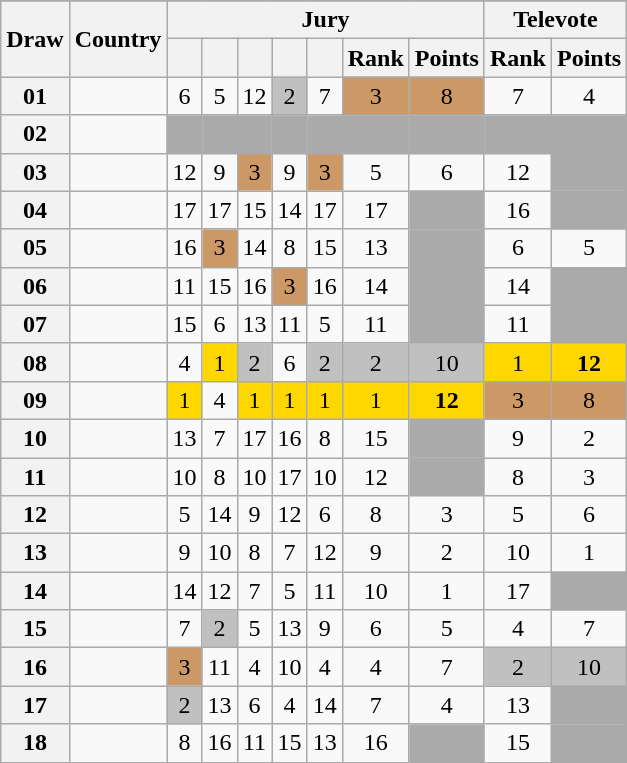<table class="sortable wikitable collapsible plainrowheaders" style="text-align:center;">
<tr>
</tr>
<tr>
<th scope="col" rowspan="2">Draw</th>
<th scope="col" rowspan="2">Country</th>
<th scope="col" colspan="7">Jury</th>
<th scope="col" colspan="2">Televote</th>
</tr>
<tr>
<th scope="col"><small></small></th>
<th scope="col"><small></small></th>
<th scope="col"><small></small></th>
<th scope="col"><small></small></th>
<th scope="col"><small></small></th>
<th scope="col">Rank</th>
<th scope="col">Points</th>
<th scope="col">Rank</th>
<th scope="col">Points</th>
</tr>
<tr>
<th scope="row" style="text-align:center;">01</th>
<td style="text-align:left;"></td>
<td>6</td>
<td>5</td>
<td>12</td>
<td style="background:silver;">2</td>
<td>7</td>
<td style="background:#CC9966;">3</td>
<td style="background:#CC9966;">8</td>
<td>7</td>
<td>4</td>
</tr>
<tr class="sortbottom">
<th scope="row" style="text-align:center;">02</th>
<td style="text-align:left;"></td>
<td style="background:#AAAAAA;"></td>
<td style="background:#AAAAAA;"></td>
<td style="background:#AAAAAA;"></td>
<td style="background:#AAAAAA;"></td>
<td style="background:#AAAAAA;"></td>
<td style="background:#AAAAAA;"></td>
<td style="background:#AAAAAA;"></td>
<td style="background:#AAAAAA;"></td>
<td style="background:#AAAAAA;"></td>
</tr>
<tr>
<th scope="row" style="text-align:center;">03</th>
<td style="text-align:left;"></td>
<td>12</td>
<td>9</td>
<td style="background:#CC9966;">3</td>
<td>9</td>
<td style="background:#CC9966;">3</td>
<td>5</td>
<td>6</td>
<td>12</td>
<td style="background:#AAAAAA;"></td>
</tr>
<tr>
<th scope="row" style="text-align:center;">04</th>
<td style="text-align:left;"></td>
<td>17</td>
<td>17</td>
<td>15</td>
<td>14</td>
<td>17</td>
<td>17</td>
<td style="background:#AAAAAA;"></td>
<td>16</td>
<td style="background:#AAAAAA;"></td>
</tr>
<tr>
<th scope="row" style="text-align:center;">05</th>
<td style="text-align:left;"></td>
<td>16</td>
<td style="background:#CC9966;">3</td>
<td>14</td>
<td>8</td>
<td>15</td>
<td>13</td>
<td style="background:#AAAAAA;"></td>
<td>6</td>
<td>5</td>
</tr>
<tr>
<th scope="row" style="text-align:center;">06</th>
<td style="text-align:left;"></td>
<td>11</td>
<td>15</td>
<td>16</td>
<td style="background:#CC9966;">3</td>
<td>16</td>
<td>14</td>
<td style="background:#AAAAAA;"></td>
<td>14</td>
<td style="background:#AAAAAA;"></td>
</tr>
<tr>
<th scope="row" style="text-align:center;">07</th>
<td style="text-align:left;"></td>
<td>15</td>
<td>6</td>
<td>13</td>
<td>11</td>
<td>5</td>
<td>11</td>
<td style="background:#AAAAAA;"></td>
<td>11</td>
<td style="background:#AAAAAA;"></td>
</tr>
<tr>
<th scope="row" style="text-align:center;">08</th>
<td style="text-align:left;"></td>
<td>4</td>
<td style="background:gold;">1</td>
<td style="background:silver;">2</td>
<td>6</td>
<td style="background:silver;">2</td>
<td style="background:silver;">2</td>
<td style="background:silver;">10</td>
<td style="background:gold;">1</td>
<td style="background:gold;"><strong>12</strong></td>
</tr>
<tr>
<th scope="row" style="text-align:center;">09</th>
<td style="text-align:left;"></td>
<td style="background:gold;">1</td>
<td>4</td>
<td style="background:gold;">1</td>
<td style="background:gold;">1</td>
<td style="background:gold;">1</td>
<td style="background:gold;">1</td>
<td style="background:gold;"><strong>12</strong></td>
<td style="background:#CC9966;">3</td>
<td style="background:#CC9966;">8</td>
</tr>
<tr>
<th scope="row" style="text-align:center;">10</th>
<td style="text-align:left;"></td>
<td>13</td>
<td>7</td>
<td>17</td>
<td>16</td>
<td>8</td>
<td>15</td>
<td style="background:#AAAAAA;"></td>
<td>9</td>
<td>2</td>
</tr>
<tr>
<th scope="row" style="text-align:center;">11</th>
<td style="text-align:left;"></td>
<td>10</td>
<td>8</td>
<td>10</td>
<td>17</td>
<td>10</td>
<td>12</td>
<td style="background:#AAAAAA;"></td>
<td>8</td>
<td>3</td>
</tr>
<tr>
<th scope="row" style="text-align:center;">12</th>
<td style="text-align:left;"></td>
<td>5</td>
<td>14</td>
<td>9</td>
<td>12</td>
<td>6</td>
<td>8</td>
<td>3</td>
<td>5</td>
<td>6</td>
</tr>
<tr>
<th scope="row" style="text-align:center;">13</th>
<td style="text-align:left;"></td>
<td>9</td>
<td>10</td>
<td>8</td>
<td>7</td>
<td>12</td>
<td>9</td>
<td>2</td>
<td>10</td>
<td>1</td>
</tr>
<tr>
<th scope="row" style="text-align:center;">14</th>
<td style="text-align:left;"></td>
<td>14</td>
<td>12</td>
<td>7</td>
<td>5</td>
<td>11</td>
<td>10</td>
<td>1</td>
<td>17</td>
<td style="background:#AAAAAA;"></td>
</tr>
<tr>
<th scope="row" style="text-align:center;">15</th>
<td style="text-align:left;"></td>
<td>7</td>
<td style="background:silver;">2</td>
<td>5</td>
<td>13</td>
<td>9</td>
<td>6</td>
<td>5</td>
<td>4</td>
<td>7</td>
</tr>
<tr>
<th scope="row" style="text-align:center;">16</th>
<td style="text-align:left;"></td>
<td style="background:#CC9966;">3</td>
<td>11</td>
<td>4</td>
<td>10</td>
<td>4</td>
<td>4</td>
<td>7</td>
<td style="background:silver;">2</td>
<td style="background:silver;">10</td>
</tr>
<tr>
<th scope="row" style="text-align:center;">17</th>
<td style="text-align:left;"></td>
<td style="background:silver;">2</td>
<td>13</td>
<td>6</td>
<td>4</td>
<td>14</td>
<td>7</td>
<td>4</td>
<td>13</td>
<td style="background:#AAAAAA;"></td>
</tr>
<tr>
<th scope="row" style="text-align:center;">18</th>
<td style="text-align:left;"></td>
<td>8</td>
<td>16</td>
<td>11</td>
<td>15</td>
<td>13</td>
<td>16</td>
<td style="background:#AAAAAA;"></td>
<td>15</td>
<td style="background:#AAAAAA;"></td>
</tr>
</table>
